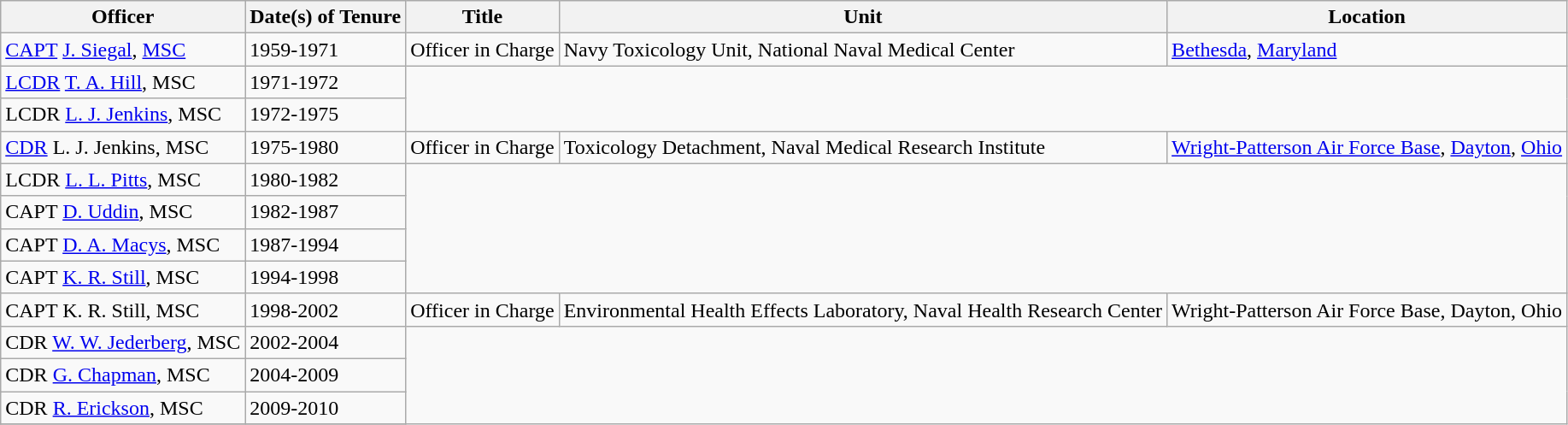<table class="wikitable">
<tr>
<th>Officer</th>
<th>Date(s) of Tenure</th>
<th>Title</th>
<th>Unit</th>
<th>Location</th>
</tr>
<tr>
<td><a href='#'>CAPT</a> <a href='#'>J. Siegal</a>, <a href='#'>MSC</a></td>
<td>1959-1971</td>
<td>Officer in Charge</td>
<td>Navy Toxicology Unit, National Naval Medical Center</td>
<td><a href='#'>Bethesda</a>, <a href='#'>Maryland</a></td>
</tr>
<tr>
<td><a href='#'>LCDR</a> <a href='#'>T. A. Hill</a>, MSC</td>
<td>1971-1972</td>
</tr>
<tr>
<td>LCDR <a href='#'>L. J. Jenkins</a>, MSC</td>
<td>1972-1975</td>
</tr>
<tr>
<td><a href='#'>CDR</a> L. J. Jenkins, MSC</td>
<td>1975-1980</td>
<td>Officer in Charge</td>
<td>Toxicology Detachment, Naval Medical Research Institute</td>
<td><a href='#'>Wright-Patterson Air Force Base</a>, <a href='#'>Dayton</a>, <a href='#'>Ohio</a></td>
</tr>
<tr>
<td>LCDR <a href='#'>L. L. Pitts</a>, MSC</td>
<td>1980-1982</td>
</tr>
<tr>
<td>CAPT <a href='#'>D. Uddin</a>, MSC</td>
<td>1982-1987</td>
</tr>
<tr>
<td>CAPT <a href='#'>D. A. Macys</a>, MSC</td>
<td>1987-1994</td>
</tr>
<tr>
<td>CAPT <a href='#'>K. R. Still</a>, MSC</td>
<td>1994-1998</td>
</tr>
<tr>
<td>CAPT K. R. Still, MSC</td>
<td>1998-2002</td>
<td>Officer in Charge</td>
<td>Environmental Health Effects Laboratory, Naval Health Research Center</td>
<td>Wright-Patterson Air Force Base, Dayton, Ohio</td>
</tr>
<tr>
<td>CDR <a href='#'>W. W. Jederberg</a>, MSC</td>
<td>2002-2004</td>
</tr>
<tr>
<td>CDR <a href='#'>G. Chapman</a>, MSC</td>
<td>2004-2009</td>
</tr>
<tr>
<td>CDR <a href='#'>R. Erickson</a>, MSC</td>
<td>2009-2010</td>
</tr>
<tr>
</tr>
</table>
